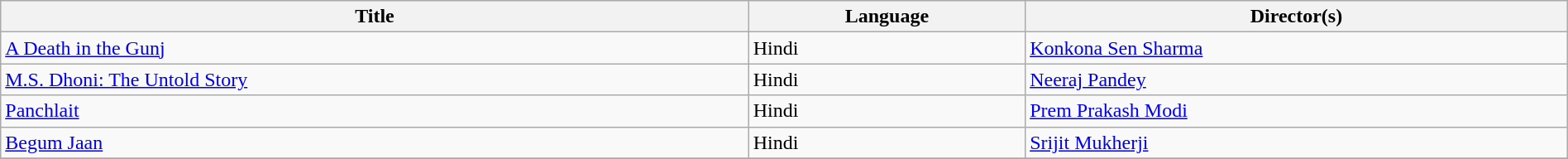<table class="wikitable" style="width:100%;" cellpadding="5">
<tr>
<th scope="col">Title</th>
<th scope="col">Language</th>
<th scope="col">Director(s)</th>
</tr>
<tr>
<td><a href='#'>A Death in the Gunj</a></td>
<td>Hindi</td>
<td><a href='#'>Konkona Sen Sharma</a></td>
</tr>
<tr>
<td><a href='#'>M.S. Dhoni: The Untold Story</a></td>
<td>Hindi</td>
<td><a href='#'>Neeraj Pandey</a></td>
</tr>
<tr>
<td><a href='#'>Panchlait</a></td>
<td>Hindi</td>
<td><a href='#'>Prem Prakash Modi</a></td>
</tr>
<tr>
<td><a href='#'>Begum Jaan</a></td>
<td>Hindi</td>
<td><a href='#'>Srijit Mukherji</a></td>
</tr>
<tr>
</tr>
</table>
